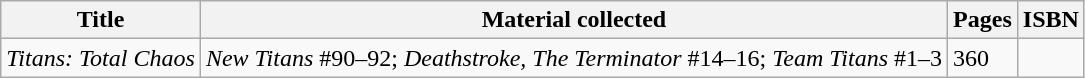<table class="wikitable">
<tr>
<th>Title</th>
<th>Material collected</th>
<th>Pages</th>
<th>ISBN</th>
</tr>
<tr>
<td><em>Titans: Total Chaos</em></td>
<td><em>New Titans</em> #90–92; <em>Deathstroke, The Terminator</em> #14–16; <em>Team Titans</em> #1–3</td>
<td>360</td>
<td></td>
</tr>
</table>
